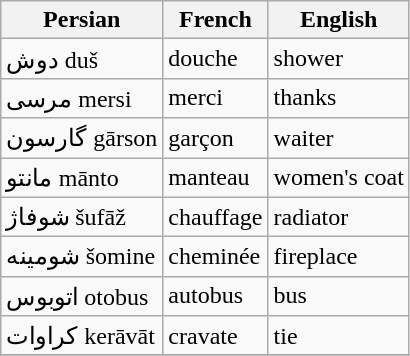<table class="wikitable" id="table1">
<tr>
<th>Persian</th>
<th>French</th>
<th>English</th>
</tr>
<tr>
<td>دوش duš</td>
<td>douche</td>
<td>shower</td>
</tr>
<tr>
<td>مرسی mersi</td>
<td>merci</td>
<td>thanks</td>
</tr>
<tr>
<td>گارسون gārson</td>
<td>garçon</td>
<td>waiter</td>
</tr>
<tr>
<td>مانتو mānto</td>
<td>manteau</td>
<td>women's coat</td>
</tr>
<tr>
<td>شوفاژ šufāž</td>
<td>chauffage</td>
<td>radiator</td>
</tr>
<tr>
<td>شومینه šomine</td>
<td>cheminée</td>
<td>fireplace</td>
</tr>
<tr>
<td>اتوبوس otobus</td>
<td>autobus</td>
<td>bus</td>
</tr>
<tr>
<td>کراوات kerāvāt</td>
<td>cravate</td>
<td>tie</td>
</tr>
<tr>
</tr>
</table>
